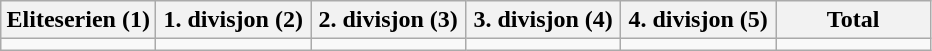<table class="wikitable">
<tr>
<th width="16.6%">Eliteserien (1)</th>
<th width="16.6%">1. divisjon (2)</th>
<th width="16.6%">2. divisjon (3)</th>
<th width="16.6%">3. divisjon (4)</th>
<th width="16.6%">4. divisjon (5)</th>
<th width="16.6%">Total</th>
</tr>
<tr>
<td></td>
<td></td>
<td></td>
<td></td>
<td></td>
<td></td>
</tr>
</table>
